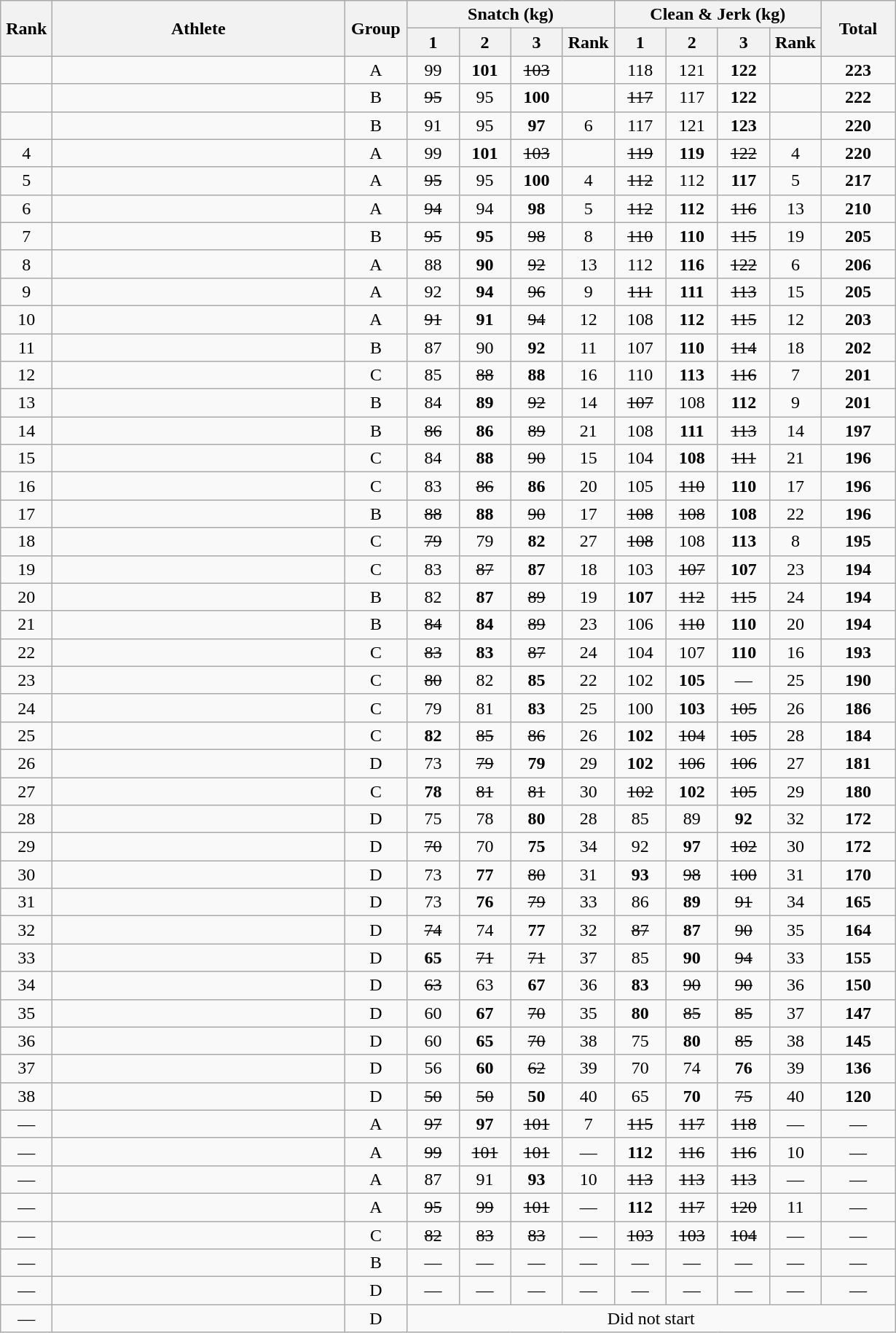<table class = "wikitable" style="text-align:center;">
<tr>
<th rowspan=2 width=40>Rank</th>
<th rowspan=2 width=260>Athlete</th>
<th rowspan=2 width=50>Group</th>
<th colspan=4>Snatch (kg)</th>
<th colspan=4>Clean & Jerk (kg)</th>
<th rowspan=2 width=60>Total</th>
</tr>
<tr>
<th width=40>1</th>
<th width=40>2</th>
<th width=40>3</th>
<th width=40>Rank</th>
<th width=40>1</th>
<th width=40>2</th>
<th width=40>3</th>
<th width=40>Rank</th>
</tr>
<tr>
<td></td>
<td align=left></td>
<td>A</td>
<td>99</td>
<td><strong>101</strong></td>
<td><s>103</s></td>
<td></td>
<td>118</td>
<td>121</td>
<td><strong>122</strong></td>
<td></td>
<td><strong>223</strong></td>
</tr>
<tr>
<td></td>
<td align=left></td>
<td>B</td>
<td><s>95</s></td>
<td>95</td>
<td><strong>100</strong></td>
<td></td>
<td><s>117</s></td>
<td>117</td>
<td><strong>122</strong></td>
<td></td>
<td><strong>222</strong></td>
</tr>
<tr>
<td></td>
<td align=left></td>
<td>B</td>
<td>91</td>
<td>95</td>
<td><strong>97</strong></td>
<td>6</td>
<td>117</td>
<td>121</td>
<td><strong>123</strong></td>
<td></td>
<td><strong>220</strong></td>
</tr>
<tr>
<td>4</td>
<td align=left></td>
<td>A</td>
<td>99</td>
<td><strong>101</strong></td>
<td><s>103</s></td>
<td></td>
<td><s>119</s></td>
<td><strong>119</strong></td>
<td><s>122</s></td>
<td>4</td>
<td><strong>220</strong></td>
</tr>
<tr>
<td>5</td>
<td align=left></td>
<td>A</td>
<td><s>95</s></td>
<td>95</td>
<td><strong>100</strong></td>
<td>4</td>
<td><s>112</s></td>
<td>112</td>
<td><strong>117</strong></td>
<td>5</td>
<td><strong>217</strong></td>
</tr>
<tr>
<td>6</td>
<td align=left></td>
<td>A</td>
<td><s>94</s></td>
<td>94</td>
<td><strong>98</strong></td>
<td>5</td>
<td><s>112</s></td>
<td><strong>112</strong></td>
<td><s>116</s></td>
<td>13</td>
<td><strong>210</strong></td>
</tr>
<tr>
<td>7</td>
<td align=left></td>
<td>B</td>
<td><s>95</s></td>
<td><strong>95</strong></td>
<td><s>98</s></td>
<td>8</td>
<td><s>110</s></td>
<td><strong>110</strong></td>
<td><s>115</s></td>
<td>19</td>
<td><strong>205</strong></td>
</tr>
<tr>
<td>8</td>
<td align=left></td>
<td>A</td>
<td>88</td>
<td><strong>90</strong></td>
<td><s>92</s></td>
<td>13</td>
<td>112</td>
<td><strong>116</strong></td>
<td><s>122</s></td>
<td>6</td>
<td><strong>206</strong></td>
</tr>
<tr>
<td>9</td>
<td align=left></td>
<td>A</td>
<td>92</td>
<td><strong>94</strong></td>
<td><s>96</s></td>
<td>9</td>
<td><s>111</s></td>
<td><strong>111</strong></td>
<td><s>113</s></td>
<td>15</td>
<td><strong>205</strong></td>
</tr>
<tr>
<td>10</td>
<td align=left></td>
<td>A</td>
<td><s>91</s></td>
<td><strong>91</strong></td>
<td><s>94</s></td>
<td>12</td>
<td>108</td>
<td><strong>112</strong></td>
<td><s>115</s></td>
<td>12</td>
<td><strong>203</strong></td>
</tr>
<tr>
<td>11</td>
<td align=left></td>
<td>B</td>
<td>87</td>
<td>90</td>
<td><strong>92</strong></td>
<td>11</td>
<td>107</td>
<td><strong>110</strong></td>
<td><s>114</s></td>
<td>18</td>
<td><strong>202</strong></td>
</tr>
<tr>
<td>12</td>
<td align=left></td>
<td>C</td>
<td>85</td>
<td><s>88</s></td>
<td><strong>88</strong></td>
<td>16</td>
<td>110</td>
<td><strong>113</strong></td>
<td><s>116</s></td>
<td>7</td>
<td><strong>201</strong></td>
</tr>
<tr>
<td>13</td>
<td align=left></td>
<td>B</td>
<td>84</td>
<td><strong>89</strong></td>
<td><s>92</s></td>
<td>14</td>
<td><s>107</s></td>
<td>108</td>
<td><strong>112</strong></td>
<td>9</td>
<td><strong>201</strong></td>
</tr>
<tr>
<td>14</td>
<td align=left></td>
<td>B</td>
<td><s>86</s></td>
<td><strong>86</strong></td>
<td><s>89</s></td>
<td>21</td>
<td>108</td>
<td><strong>111</strong></td>
<td><s>113</s></td>
<td>14</td>
<td><strong>197</strong></td>
</tr>
<tr>
<td>15</td>
<td align=left></td>
<td>C</td>
<td>84</td>
<td><strong>88</strong></td>
<td><s>90</s></td>
<td>15</td>
<td>104</td>
<td><strong>108</strong></td>
<td><s>111</s></td>
<td>21</td>
<td><strong>196</strong></td>
</tr>
<tr>
<td>16</td>
<td align=left></td>
<td>C</td>
<td>83</td>
<td><s>86</s></td>
<td><strong>86</strong></td>
<td>20</td>
<td>105</td>
<td><s>110</s></td>
<td><strong>110</strong></td>
<td>17</td>
<td><strong>196</strong></td>
</tr>
<tr>
<td>17</td>
<td align=left></td>
<td>B</td>
<td><s>88</s></td>
<td><strong>88</strong></td>
<td><s>90</s></td>
<td>17</td>
<td><s>108</s></td>
<td><s>108</s></td>
<td><strong>108</strong></td>
<td>22</td>
<td><strong>196</strong></td>
</tr>
<tr>
<td>18</td>
<td align=left></td>
<td>C</td>
<td><s>79</s></td>
<td>79</td>
<td><strong>82</strong></td>
<td>27</td>
<td><s>108</s></td>
<td>108</td>
<td><strong>113</strong></td>
<td>8</td>
<td><strong>195</strong></td>
</tr>
<tr>
<td>19</td>
<td align=left></td>
<td>C</td>
<td>83</td>
<td><s>87</s></td>
<td><strong>87</strong></td>
<td>18</td>
<td>103</td>
<td><s>107</s></td>
<td><strong>107</strong></td>
<td>23</td>
<td><strong>194</strong></td>
</tr>
<tr>
<td>20</td>
<td align=left></td>
<td>B</td>
<td>82</td>
<td><strong>87</strong></td>
<td><s>89</s></td>
<td>19</td>
<td><strong>107</strong></td>
<td><s>112</s></td>
<td><s>115</s></td>
<td>24</td>
<td><strong>194</strong></td>
</tr>
<tr>
<td>21</td>
<td align=left></td>
<td>B</td>
<td><s>84</s></td>
<td><strong>84</strong></td>
<td><s>89</s></td>
<td>23</td>
<td>106</td>
<td><s>110</s></td>
<td><strong>110</strong></td>
<td>20</td>
<td><strong>194</strong></td>
</tr>
<tr>
<td>22</td>
<td align=left></td>
<td>C</td>
<td><s>83</s></td>
<td><strong>83</strong></td>
<td><s>87</s></td>
<td>24</td>
<td>104</td>
<td>107</td>
<td><strong>110</strong></td>
<td>16</td>
<td><strong>193</strong></td>
</tr>
<tr>
<td>23</td>
<td align=left></td>
<td>C</td>
<td><s>80</s></td>
<td>82</td>
<td><strong>85</strong></td>
<td>22</td>
<td>102</td>
<td><strong>105</strong></td>
<td>—</td>
<td>25</td>
<td><strong>190</strong></td>
</tr>
<tr>
<td>24</td>
<td align=left></td>
<td>C</td>
<td>79</td>
<td>81</td>
<td><strong>83</strong></td>
<td>25</td>
<td>100</td>
<td><strong>103</strong></td>
<td><s>105</s></td>
<td>26</td>
<td><strong>186</strong></td>
</tr>
<tr>
<td>25</td>
<td align=left></td>
<td>C</td>
<td><strong>82</strong></td>
<td><s>85</s></td>
<td><s>86</s></td>
<td>26</td>
<td><strong>102</strong></td>
<td><s>104</s></td>
<td><s>105</s></td>
<td>28</td>
<td><strong>184</strong></td>
</tr>
<tr>
<td>26</td>
<td align=left></td>
<td>D</td>
<td>73</td>
<td><s>79</s></td>
<td><strong>79</strong></td>
<td>29</td>
<td><strong>102</strong></td>
<td><s>106</s></td>
<td><s>106</s></td>
<td>27</td>
<td><strong>181</strong></td>
</tr>
<tr>
<td>27</td>
<td align=left></td>
<td>C</td>
<td><strong>78</strong></td>
<td><s>81</s></td>
<td><s>81</s></td>
<td>30</td>
<td><s>102</s></td>
<td><strong>102</strong></td>
<td><s>105</s></td>
<td>29</td>
<td><strong>180</strong></td>
</tr>
<tr>
<td>28</td>
<td align=left></td>
<td>D</td>
<td>75</td>
<td>78</td>
<td><strong>80</strong></td>
<td>28</td>
<td>85</td>
<td>89</td>
<td><strong>92</strong></td>
<td>32</td>
<td><strong>172</strong></td>
</tr>
<tr>
<td>29</td>
<td align=left></td>
<td>D</td>
<td><s>70</s></td>
<td>70</td>
<td><strong>75</strong></td>
<td>34</td>
<td>92</td>
<td><strong>97</strong></td>
<td><s>102</s></td>
<td>30</td>
<td><strong>172</strong></td>
</tr>
<tr>
<td>30</td>
<td align=left></td>
<td>D</td>
<td>73</td>
<td><strong>77</strong></td>
<td><s>80</s></td>
<td>31</td>
<td><strong>93</strong></td>
<td><s>98</s></td>
<td><s>100</s></td>
<td>31</td>
<td><strong>170</strong></td>
</tr>
<tr>
<td>31</td>
<td align=left></td>
<td>D</td>
<td>73</td>
<td><strong>76</strong></td>
<td><s>79</s></td>
<td>33</td>
<td>86</td>
<td><strong>89</strong></td>
<td><s>91</s></td>
<td>34</td>
<td><strong>165</strong></td>
</tr>
<tr>
<td>32</td>
<td align=left></td>
<td>D</td>
<td><s>74</s></td>
<td>74</td>
<td><strong>77</strong></td>
<td>32</td>
<td><s>87</s></td>
<td><strong>87</strong></td>
<td><s>90</s></td>
<td>35</td>
<td><strong>164</strong></td>
</tr>
<tr>
<td>33</td>
<td align=left></td>
<td>D</td>
<td><strong>65</strong></td>
<td><s>71</s></td>
<td><s>71</s></td>
<td>37</td>
<td>85</td>
<td><strong>90</strong></td>
<td><s>94</s></td>
<td>33</td>
<td><strong>155</strong></td>
</tr>
<tr>
<td>34</td>
<td align=left></td>
<td>D</td>
<td><s>63</s></td>
<td>63</td>
<td><strong>67</strong></td>
<td>36</td>
<td><strong>83</strong></td>
<td><s>90</s></td>
<td><s>90</s></td>
<td>36</td>
<td><strong>150</strong></td>
</tr>
<tr>
<td>35</td>
<td align=left></td>
<td>D</td>
<td>60</td>
<td><strong>67</strong></td>
<td><s>70</s></td>
<td>35</td>
<td><strong>80</strong></td>
<td><s>85</s></td>
<td><s>85</s></td>
<td>37</td>
<td><strong>147</strong></td>
</tr>
<tr>
<td>36</td>
<td align=left></td>
<td>D</td>
<td>60</td>
<td><strong>65</strong></td>
<td><s>70</s></td>
<td>38</td>
<td>75</td>
<td><strong>80</strong></td>
<td><s>85</s></td>
<td>38</td>
<td><strong>145</strong></td>
</tr>
<tr>
<td>37</td>
<td align=left></td>
<td>D</td>
<td>56</td>
<td><strong>60</strong></td>
<td><s>62</s></td>
<td>39</td>
<td>70</td>
<td>74</td>
<td><strong>76</strong></td>
<td>39</td>
<td><strong>136</strong></td>
</tr>
<tr>
<td>38</td>
<td align=left></td>
<td>D</td>
<td><s>50</s></td>
<td><s>50</s></td>
<td><strong>50</strong></td>
<td>40</td>
<td>65</td>
<td><strong>70</strong></td>
<td><s>75</s></td>
<td>40</td>
<td><strong>120</strong></td>
</tr>
<tr>
<td>—</td>
<td align=left></td>
<td>A</td>
<td><s>97</s></td>
<td><strong>97</strong></td>
<td><s>101</s></td>
<td>7</td>
<td><s>115</s></td>
<td><s>117</s></td>
<td><s>118</s></td>
<td>—</td>
<td>—</td>
</tr>
<tr>
<td>—</td>
<td align=left></td>
<td>A</td>
<td><s>99</s></td>
<td><s>101</s></td>
<td><s>101</s></td>
<td>—</td>
<td><strong>112</strong></td>
<td><s>116</s></td>
<td><s>116</s></td>
<td>10</td>
<td>—</td>
</tr>
<tr>
<td>—</td>
<td align=left></td>
<td>A</td>
<td>87</td>
<td>91</td>
<td><strong>93</strong></td>
<td>10</td>
<td><s>113</s></td>
<td><s>113</s></td>
<td><s>113</s></td>
<td>—</td>
<td>—</td>
</tr>
<tr>
<td>—</td>
<td align=left></td>
<td>A</td>
<td><s>95</s></td>
<td><s>99</s></td>
<td><s>101</s></td>
<td>—</td>
<td><strong>112</strong></td>
<td><s>117</s></td>
<td><s>120</s></td>
<td>11</td>
<td>—</td>
</tr>
<tr>
<td>—</td>
<td align=left></td>
<td>C</td>
<td><s>82</s></td>
<td><s>83</s></td>
<td><s>83</s></td>
<td>—</td>
<td><s>103</s></td>
<td><s>103</s></td>
<td><s>104</s></td>
<td>—</td>
<td>—</td>
</tr>
<tr>
<td>—</td>
<td align=left></td>
<td>B</td>
<td>—</td>
<td>—</td>
<td>—</td>
<td>—</td>
<td>—</td>
<td>—</td>
<td>—</td>
<td>—</td>
<td>—</td>
</tr>
<tr>
<td>—</td>
<td align=left></td>
<td>D</td>
<td>—</td>
<td>—</td>
<td>—</td>
<td>—</td>
<td>—</td>
<td>—</td>
<td>—</td>
<td>—</td>
<td>—</td>
</tr>
<tr>
<td>—</td>
<td align=left></td>
<td>D</td>
<td colspan=9>Did not start</td>
</tr>
</table>
